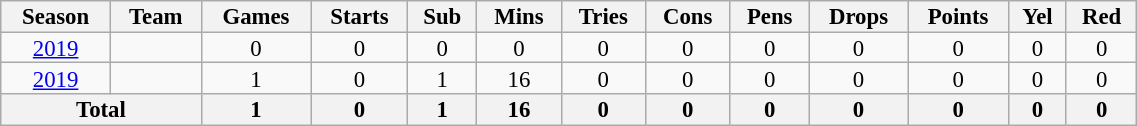<table class="wikitable" style="text-align:center; line-height:90%; font-size:95%; width:60%;">
<tr>
<th>Season</th>
<th>Team</th>
<th>Games</th>
<th>Starts</th>
<th>Sub</th>
<th>Mins</th>
<th>Tries</th>
<th>Cons</th>
<th>Pens</th>
<th>Drops</th>
<th>Points</th>
<th>Yel</th>
<th>Red</th>
</tr>
<tr>
<td><a href='#'>2019</a></td>
<td></td>
<td>0</td>
<td>0</td>
<td>0</td>
<td>0</td>
<td>0</td>
<td>0</td>
<td>0</td>
<td>0</td>
<td>0</td>
<td>0</td>
<td>0</td>
</tr>
<tr>
<td><a href='#'>2019</a></td>
<td></td>
<td>1</td>
<td>0</td>
<td>1</td>
<td>16</td>
<td>0</td>
<td>0</td>
<td>0</td>
<td>0</td>
<td>0</td>
<td>0</td>
<td>0</td>
</tr>
<tr>
<th colspan="2">Total</th>
<th>1</th>
<th>0</th>
<th>1</th>
<th>16</th>
<th>0</th>
<th>0</th>
<th>0</th>
<th>0</th>
<th>0</th>
<th>0</th>
<th>0</th>
</tr>
</table>
